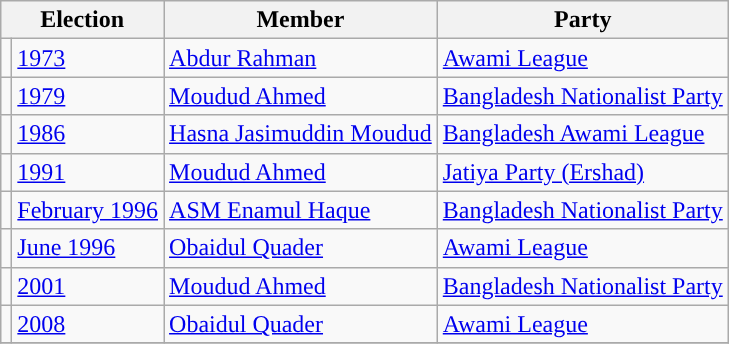<table class="wikitable">
<tr>
<th colspan="2">Election</th>
<th>Member</th>
<th>Party</th>
</tr>
<tr>
<td style="background-color:"></td>
<td><a href='#'>1973</a></td>
<td><a href='#'>Abdur Rahman</a></td>
<td><a href='#'>Awami League</a></td>
</tr>
<tr>
<td style="background-color:"></td>
<td><a href='#'>1979</a></td>
<td><a href='#'>Moudud Ahmed</a></td>
<td><a href='#'>Bangladesh Nationalist Party</a></td>
</tr>
<tr>
<td style="background-color:"></td>
<td><a href='#'>1986</a></td>
<td><a href='#'>Hasna Jasimuddin Moudud</a></td>
<td><a href='#'>Bangladesh Awami League</a></td>
</tr>
<tr>
<td style="background-color:"></td>
<td><a href='#'>1991</a></td>
<td><a href='#'>Moudud Ahmed</a></td>
<td><a href='#'>Jatiya Party (Ershad)</a></td>
</tr>
<tr>
<td style="background-color:"></td>
<td><a href='#'>February 1996</a></td>
<td><a href='#'>ASM Enamul Haque</a></td>
<td><a href='#'>Bangladesh Nationalist Party</a></td>
</tr>
<tr>
<td style="background-color:"></td>
<td><a href='#'>June 1996</a></td>
<td><a href='#'>Obaidul Quader</a></td>
<td><a href='#'>Awami League</a></td>
</tr>
<tr>
<td style="background-color:"></td>
<td><a href='#'>2001</a></td>
<td><a href='#'>Moudud Ahmed</a></td>
<td><a href='#'>Bangladesh Nationalist Party</a></td>
</tr>
<tr>
<td style="background-color:"></td>
<td><a href='#'>2008</a></td>
<td><a href='#'>Obaidul Quader</a></td>
<td><a href='#'>Awami League</a></td>
</tr>
<tr>
</tr>
</table>
